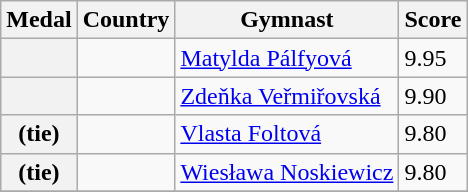<table class="wikitable">
<tr>
<th>Medal</th>
<th>Country</th>
<th>Gymnast</th>
<th>Score</th>
</tr>
<tr>
<th></th>
<td></td>
<td><a href='#'>Matylda Pálfyová</a></td>
<td>9.95</td>
</tr>
<tr>
<th></th>
<td></td>
<td><a href='#'>Zdeňka Veřmiřovská</a></td>
<td>9.90</td>
</tr>
<tr>
<th> (tie)</th>
<td></td>
<td><a href='#'>Vlasta Foltová</a></td>
<td>9.80</td>
</tr>
<tr>
<th> (tie)</th>
<td></td>
<td><a href='#'>Wiesława Noskiewicz</a></td>
<td>9.80</td>
</tr>
<tr>
</tr>
</table>
